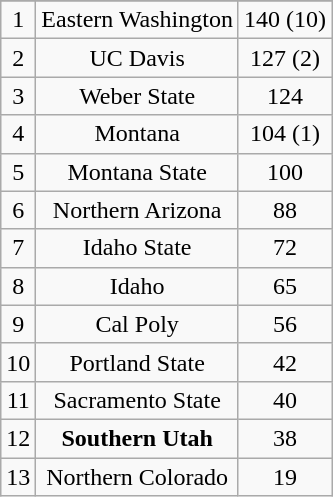<table class="wikitable" style="display: inline-table;">
<tr align="center">
</tr>
<tr align="center">
<td>1</td>
<td>Eastern Washington</td>
<td>140 (10)</td>
</tr>
<tr align="center">
<td>2</td>
<td>UC Davis</td>
<td>127 (2)</td>
</tr>
<tr align="center">
<td>3</td>
<td>Weber State</td>
<td>124</td>
</tr>
<tr align="center">
<td>4</td>
<td>Montana</td>
<td>104 (1)</td>
</tr>
<tr align="center">
<td>5</td>
<td>Montana State</td>
<td>100</td>
</tr>
<tr align="center">
<td>6</td>
<td>Northern Arizona</td>
<td>88</td>
</tr>
<tr align="center">
<td>7</td>
<td>Idaho State</td>
<td>72</td>
</tr>
<tr align="center">
<td>8</td>
<td>Idaho</td>
<td>65</td>
</tr>
<tr align="center">
<td>9</td>
<td>Cal Poly</td>
<td>56</td>
</tr>
<tr align="center">
<td>10</td>
<td>Portland State</td>
<td>42</td>
</tr>
<tr align="center">
<td>11</td>
<td>Sacramento State</td>
<td>40</td>
</tr>
<tr align="center">
<td>12</td>
<td><strong>Southern Utah</strong></td>
<td>38</td>
</tr>
<tr align="center">
<td>13</td>
<td>Northern Colorado</td>
<td>19</td>
</tr>
</table>
